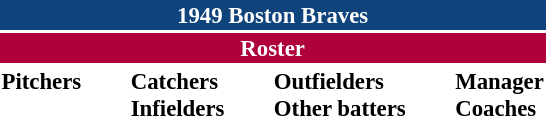<table class="toccolours" style="font-size: 95%;">
<tr>
<th colspan="10" style="background-color: #0f437c; color: white; text-align: center;">1949 Boston Braves</th>
</tr>
<tr>
<td colspan="10" style="background-color: #af0039; color: white; text-align: center;"><strong>Roster</strong></td>
</tr>
<tr>
<td valign="top"><strong>Pitchers</strong><br>










</td>
<td width="25px"></td>
<td valign="top"><strong>Catchers</strong><br>



<strong>Infielders</strong>







</td>
<td width="25px"></td>
<td valign="top"><strong>Outfielders</strong><br>








<strong>Other batters</strong>
</td>
<td width="25px"></td>
<td valign="top"><strong>Manager</strong><br>

<strong>Coaches</strong>



</td>
</tr>
</table>
